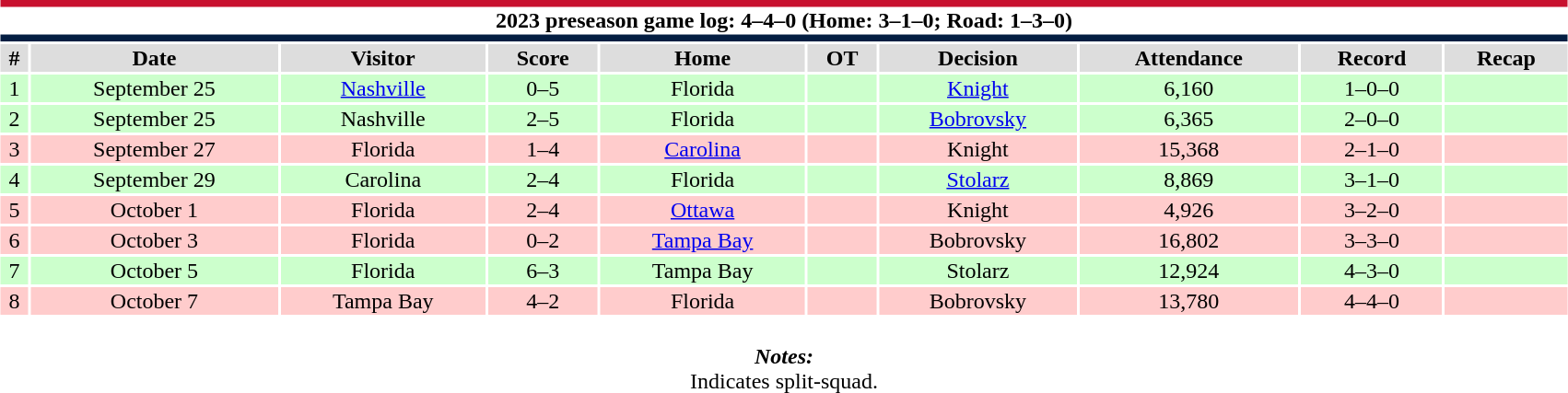<table class="toccolours collapsible collapsed" style="width:90%; clear:both; margin:1.5em auto; text-align:center;">
<tr>
<th colspan="10" style="background:#FFFFFF; border-top:#C8102E 5px solid; border-bottom:#041E42 5px solid;">2023 preseason game log: 4–4–0 (Home: 3–1–0; Road: 1–3–0)</th>
</tr>
<tr style="background:#ddd;">
<th>#</th>
<th>Date</th>
<th>Visitor</th>
<th>Score</th>
<th>Home</th>
<th>OT</th>
<th>Decision</th>
<th>Attendance</th>
<th>Record</th>
<th>Recap</th>
</tr>
<tr style="background:#cfc;">
<td>1</td>
<td>September 25</td>
<td><a href='#'>Nashville</a></td>
<td>0–5</td>
<td>Florida</td>
<td></td>
<td><a href='#'>Knight</a></td>
<td>6,160</td>
<td>1–0–0</td>
<td></td>
</tr>
<tr style="background:#cfc;">
<td>2</td>
<td>September 25</td>
<td>Nashville</td>
<td>2–5</td>
<td>Florida</td>
<td></td>
<td><a href='#'>Bobrovsky</a></td>
<td>6,365</td>
<td>2–0–0</td>
<td></td>
</tr>
<tr style="background:#fcc;">
<td>3</td>
<td>September 27</td>
<td>Florida</td>
<td>1–4</td>
<td><a href='#'>Carolina</a></td>
<td></td>
<td>Knight</td>
<td>15,368</td>
<td>2–1–0</td>
<td></td>
</tr>
<tr style="background:#cfc;">
<td>4</td>
<td>September 29</td>
<td>Carolina</td>
<td>2–4</td>
<td>Florida</td>
<td></td>
<td><a href='#'>Stolarz</a></td>
<td>8,869</td>
<td>3–1–0</td>
<td></td>
</tr>
<tr style="background:#fcc;">
<td>5</td>
<td>October 1</td>
<td>Florida</td>
<td>2–4</td>
<td><a href='#'>Ottawa</a></td>
<td></td>
<td>Knight</td>
<td>4,926</td>
<td>3–2–0</td>
<td></td>
</tr>
<tr style="background:#fcc;">
<td>6</td>
<td>October 3</td>
<td>Florida</td>
<td>0–2</td>
<td><a href='#'>Tampa Bay</a></td>
<td></td>
<td>Bobrovsky</td>
<td>16,802</td>
<td>3–3–0</td>
<td></td>
</tr>
<tr style="background:#cfc;">
<td>7</td>
<td>October 5</td>
<td>Florida</td>
<td>6–3</td>
<td>Tampa Bay</td>
<td></td>
<td>Stolarz</td>
<td>12,924</td>
<td>4–3–0</td>
<td></td>
</tr>
<tr style="background:#fcc;">
<td>8</td>
<td>October 7</td>
<td>Tampa Bay</td>
<td>4–2</td>
<td>Florida</td>
<td></td>
<td>Bobrovsky</td>
<td>13,780</td>
<td>4–4–0</td>
<td></td>
</tr>
<tr>
<td colspan="10" style="text-align:center;"><br><strong><em>Notes:</em></strong><br>
 Indicates split-squad.</td>
</tr>
</table>
